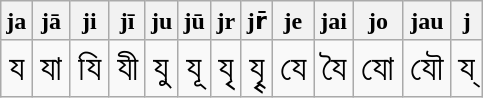<table class="wikitable">
<tr>
<th>ja</th>
<th>jā</th>
<th>ji</th>
<th>jī</th>
<th>ju</th>
<th>jū</th>
<th>jr</th>
<th>jr̄</th>
<th>je</th>
<th>jai</th>
<th>jo</th>
<th>jau</th>
<th>j</th>
</tr>
<tr style="font-size: 150%;">
<td>য</td>
<td>যা</td>
<td>যি</td>
<td>যী</td>
<td>যু</td>
<td>যূ</td>
<td>যৃ</td>
<td>যৄ</td>
<td>যে</td>
<td>যৈ</td>
<td>যো</td>
<td>যৌ</td>
<td>য্</td>
</tr>
</table>
